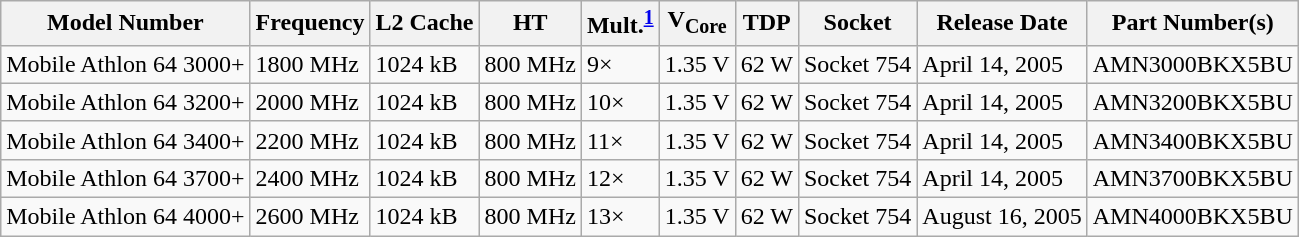<table class="wikitable">
<tr>
<th>Model Number</th>
<th>Frequency</th>
<th>L2 Cache</th>
<th>HT</th>
<th>Mult.<sup><a href='#'>1</a></sup></th>
<th>V<sub>Core</sub></th>
<th>TDP</th>
<th>Socket</th>
<th>Release Date</th>
<th>Part Number(s)</th>
</tr>
<tr>
<td>Mobile Athlon 64 3000+</td>
<td>1800 MHz</td>
<td>1024 kB</td>
<td>800 MHz</td>
<td>9×</td>
<td>1.35 V</td>
<td>62 W</td>
<td>Socket 754</td>
<td>April 14, 2005</td>
<td>AMN3000BKX5BU</td>
</tr>
<tr>
<td>Mobile Athlon 64 3200+</td>
<td>2000 MHz</td>
<td>1024 kB</td>
<td>800 MHz</td>
<td>10×</td>
<td>1.35 V</td>
<td>62 W</td>
<td>Socket 754</td>
<td>April 14, 2005</td>
<td>AMN3200BKX5BU</td>
</tr>
<tr>
<td>Mobile Athlon 64 3400+</td>
<td>2200 MHz</td>
<td>1024 kB</td>
<td>800 MHz</td>
<td>11×</td>
<td>1.35 V</td>
<td>62 W</td>
<td>Socket 754</td>
<td>April 14, 2005</td>
<td>AMN3400BKX5BU</td>
</tr>
<tr>
<td>Mobile Athlon 64 3700+</td>
<td>2400 MHz</td>
<td>1024 kB</td>
<td>800 MHz</td>
<td>12×</td>
<td>1.35 V</td>
<td>62 W</td>
<td>Socket 754</td>
<td>April 14, 2005</td>
<td>AMN3700BKX5BU</td>
</tr>
<tr>
<td>Mobile Athlon 64 4000+</td>
<td>2600 MHz</td>
<td>1024 kB</td>
<td>800 MHz</td>
<td>13×</td>
<td>1.35 V</td>
<td>62 W</td>
<td>Socket 754</td>
<td>August 16, 2005</td>
<td>AMN4000BKX5BU</td>
</tr>
</table>
